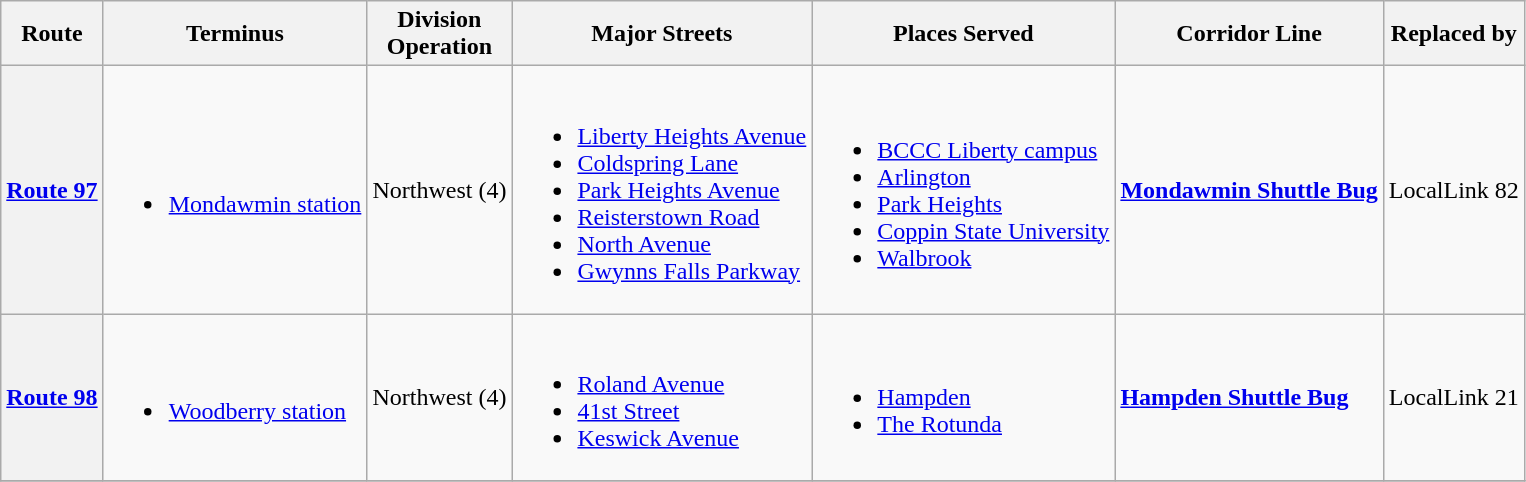<table class="wikitable">
<tr>
<th>Route</th>
<th>Terminus</th>
<th>Division<br>Operation</th>
<th>Major Streets</th>
<th>Places Served</th>
<th>Corridor Line</th>
<th>Replaced by</th>
</tr>
<tr>
<th><a href='#'>Route 97</a></th>
<td><br><ul><li><a href='#'>Mondawmin station</a></li></ul></td>
<td>Northwest (4)</td>
<td><br><ul><li><a href='#'>Liberty Heights Avenue</a></li><li><a href='#'>Coldspring Lane</a></li><li><a href='#'>Park Heights Avenue</a></li><li><a href='#'>Reisterstown Road</a></li><li><a href='#'>North Avenue</a></li><li><a href='#'>Gwynns Falls Parkway</a></li></ul></td>
<td><br><ul><li><a href='#'>BCCC Liberty campus</a></li><li><a href='#'>Arlington</a></li><li><a href='#'>Park Heights</a></li><li><a href='#'>Coppin State University</a></li><li><a href='#'>Walbrook</a></li></ul></td>
<td><strong><a href='#'>Mondawmin Shuttle Bug</a></strong></td>
<td>LocalLink 82</td>
</tr>
<tr>
<th><a href='#'>Route 98</a></th>
<td><br><ul><li><a href='#'>Woodberry station</a></li></ul></td>
<td>Northwest (4)</td>
<td><br><ul><li><a href='#'>Roland Avenue</a></li><li><a href='#'>41st Street</a></li><li><a href='#'>Keswick Avenue</a></li></ul></td>
<td><br><ul><li><a href='#'>Hampden</a></li><li><a href='#'>The Rotunda</a></li></ul></td>
<td><strong><a href='#'>Hampden Shuttle Bug</a></strong></td>
<td>LocalLink 21</td>
</tr>
<tr>
</tr>
</table>
